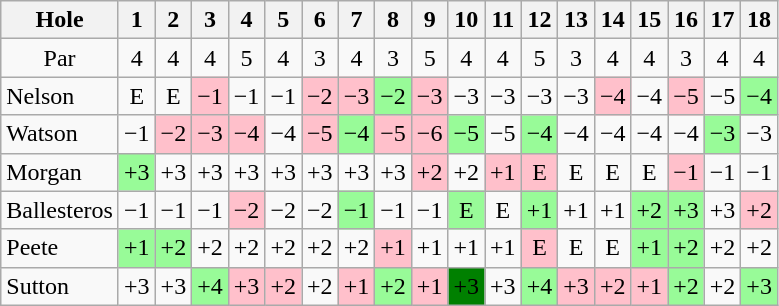<table class="wikitable" style="text-align:center">
<tr>
<th>Hole</th>
<th> 1 </th>
<th> 2 </th>
<th> 3 </th>
<th> 4 </th>
<th> 5 </th>
<th> 6 </th>
<th> 7 </th>
<th> 8 </th>
<th> 9 </th>
<th>10</th>
<th>11</th>
<th>12</th>
<th>13</th>
<th>14</th>
<th>15</th>
<th>16</th>
<th>17</th>
<th>18</th>
</tr>
<tr>
<td>Par</td>
<td>4</td>
<td>4</td>
<td>4</td>
<td>5</td>
<td>4</td>
<td>3</td>
<td>4</td>
<td>3</td>
<td>5</td>
<td>4</td>
<td>4</td>
<td>5</td>
<td>3</td>
<td>4</td>
<td>4</td>
<td>3</td>
<td>4</td>
<td>4</td>
</tr>
<tr>
<td align=left> Nelson</td>
<td>E</td>
<td>E</td>
<td style="background: Pink;">−1</td>
<td>−1</td>
<td>−1</td>
<td style="background: Pink;">−2</td>
<td style="background: Pink;">−3</td>
<td style="background: PaleGreen;">−2</td>
<td style="background: Pink;">−3</td>
<td>−3</td>
<td>−3</td>
<td>−3</td>
<td>−3</td>
<td style="background: Pink;">−4</td>
<td>−4</td>
<td style="background: Pink;">−5</td>
<td>−5</td>
<td style="background: PaleGreen;">−4</td>
</tr>
<tr>
<td align=left> Watson</td>
<td>−1</td>
<td style="background: Pink;">−2</td>
<td style="background: Pink;">−3</td>
<td style="background: Pink;">−4</td>
<td>−4</td>
<td style="background: Pink;">−5</td>
<td style="background: PaleGreen;">−4</td>
<td style="background: Pink;">−5</td>
<td style="background: Pink;">−6</td>
<td style="background: PaleGreen;">−5</td>
<td>−5</td>
<td style="background: PaleGreen;">−4</td>
<td>−4</td>
<td>−4</td>
<td>−4</td>
<td>−4</td>
<td style="background: PaleGreen;">−3</td>
<td>−3</td>
</tr>
<tr>
<td align=left> Morgan</td>
<td style="background: PaleGreen;">+3</td>
<td>+3</td>
<td>+3</td>
<td>+3</td>
<td>+3</td>
<td>+3</td>
<td>+3</td>
<td>+3</td>
<td style="background: Pink;">+2</td>
<td>+2</td>
<td style="background: Pink;">+1</td>
<td style="background: Pink;">E</td>
<td>E</td>
<td>E</td>
<td>E</td>
<td style="background: Pink;">−1</td>
<td>−1</td>
<td>−1</td>
</tr>
<tr>
<td align=left> Ballesteros</td>
<td>−1</td>
<td>−1</td>
<td>−1</td>
<td style="background: Pink;">−2</td>
<td>−2</td>
<td>−2</td>
<td style="background: PaleGreen;">−1</td>
<td>−1</td>
<td>−1</td>
<td style="background: PaleGreen;">E</td>
<td>E</td>
<td style="background: PaleGreen;">+1</td>
<td>+1</td>
<td>+1</td>
<td style="background: PaleGreen;">+2</td>
<td style="background: PaleGreen;">+3</td>
<td>+3</td>
<td style="background: Pink;">+2</td>
</tr>
<tr>
<td align=left> Peete</td>
<td style="background: PaleGreen;">+1</td>
<td style="background: PaleGreen;">+2</td>
<td>+2</td>
<td>+2</td>
<td>+2</td>
<td>+2</td>
<td>+2</td>
<td style="background: Pink;">+1</td>
<td>+1</td>
<td>+1</td>
<td>+1</td>
<td style="background: Pink;">E</td>
<td>E</td>
<td>E</td>
<td style="background: PaleGreen;">+1</td>
<td style="background: PaleGreen;">+2</td>
<td>+2</td>
<td>+2</td>
</tr>
<tr>
<td align=left> Sutton</td>
<td>+3</td>
<td>+3</td>
<td style="background: PaleGreen;">+4</td>
<td style="background: Pink;">+3</td>
<td style="background: Pink;">+2</td>
<td>+2</td>
<td style="background: Pink;">+1</td>
<td style="background: PaleGreen;">+2</td>
<td style="background: Pink;">+1</td>
<td style="background: Green;">+3</td>
<td>+3</td>
<td style="background: PaleGreen;">+4</td>
<td style="background: Pink;">+3</td>
<td style="background: Pink;">+2</td>
<td style="background: Pink;">+1</td>
<td style="background: PaleGreen;">+2</td>
<td>+2</td>
<td style="background: PaleGreen;">+3</td>
</tr>
</table>
